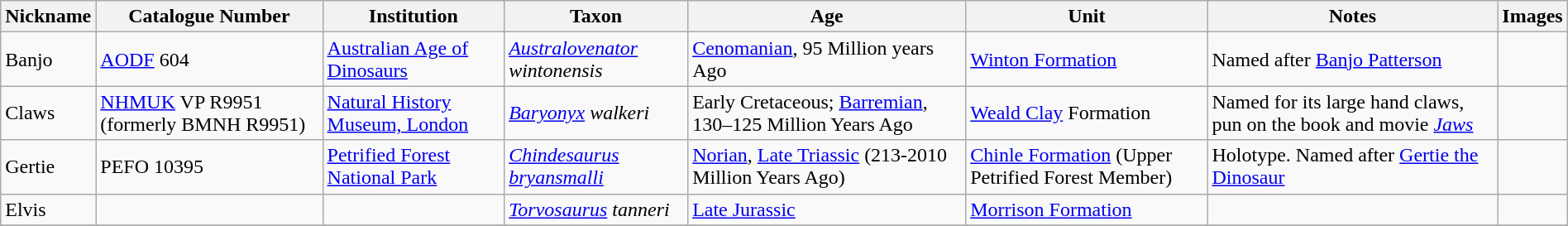<table class="wikitable sortable" align="center" width="100%">
<tr>
<th>Nickname</th>
<th>Catalogue Number</th>
<th>Institution</th>
<th>Taxon</th>
<th>Age</th>
<th>Unit</th>
<th>Notes</th>
<th>Images</th>
</tr>
<tr>
<td>Banjo</td>
<td><a href='#'>AODF</a> 604</td>
<td><a href='#'>Australian Age of Dinosaurs</a></td>
<td><em><a href='#'>Australovenator</a> wintonensis</em></td>
<td><a href='#'>Cenomanian</a>, 95 Million years Ago</td>
<td><a href='#'>Winton Formation</a></td>
<td>Named after <a href='#'>Banjo Patterson</a></td>
<td></td>
</tr>
<tr>
<td>Claws</td>
<td><a href='#'>NHMUK</a> VP R9951 (formerly BMNH R9951)</td>
<td><a href='#'>Natural History Museum, London</a></td>
<td><em><a href='#'>Baryonyx</a> walkeri</em></td>
<td>Early Cretaceous; <a href='#'>Barremian</a>, 130–125 Million Years Ago</td>
<td><a href='#'>Weald Clay</a> Formation</td>
<td>Named for its large hand claws, pun on the book and movie <a href='#'><em>Jaws</em></a></td>
<td></td>
</tr>
<tr>
<td>Gertie</td>
<td>PEFO 10395</td>
<td><a href='#'>Petrified Forest National Park</a></td>
<td><a href='#'><em>Chindesaurus bryansmalli</em></a></td>
<td><a href='#'>Norian</a>, <a href='#'>Late Triassic</a> (213-2010 Million Years Ago)</td>
<td><a href='#'>Chinle Formation</a> (Upper Petrified Forest Member)</td>
<td>Holotype. Named after <a href='#'>Gertie the Dinosaur</a></td>
<td></td>
</tr>
<tr>
<td>Elvis</td>
<td></td>
<td></td>
<td><em><a href='#'>Torvosaurus</a> tanneri</em></td>
<td><a href='#'>Late Jurassic</a></td>
<td><a href='#'>Morrison Formation</a></td>
<td></td>
<td></td>
</tr>
<tr>
</tr>
<tr>
</tr>
</table>
